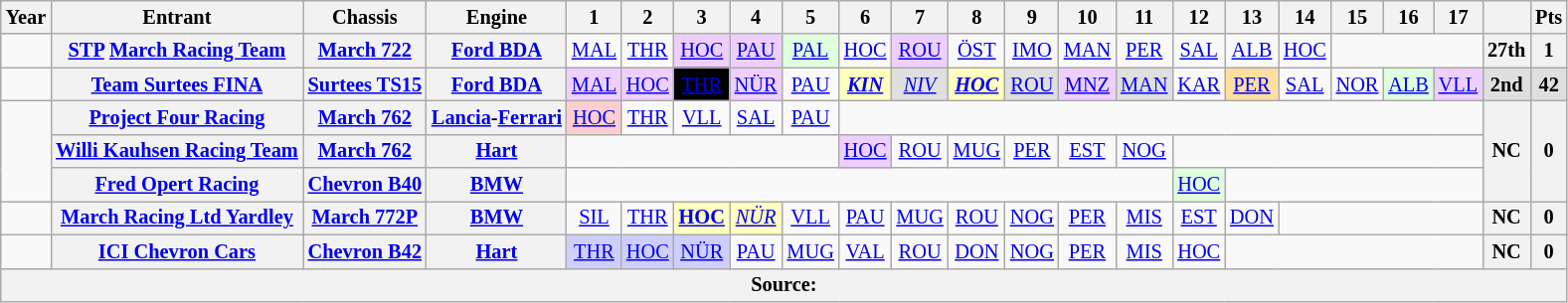<table class="wikitable" style="text-align:center; font-size:85%">
<tr>
<th>Year</th>
<th>Entrant</th>
<th>Chassis</th>
<th>Engine</th>
<th>1</th>
<th>2</th>
<th>3</th>
<th>4</th>
<th>5</th>
<th>6</th>
<th>7</th>
<th>8</th>
<th>9</th>
<th>10</th>
<th>11</th>
<th>12</th>
<th>13</th>
<th>14</th>
<th>15</th>
<th>16</th>
<th>17</th>
<th></th>
<th>Pts</th>
</tr>
<tr>
<td></td>
<th nowrap><a href='#'>STP</a> <a href='#'>March Racing Team</a></th>
<th nowrap><a href='#'>March 722</a></th>
<th nowrap><a href='#'>Ford BDA</a></th>
<td><a href='#'>MAL</a></td>
<td><a href='#'>THR</a></td>
<td style="background:#EFCFFF;"><a href='#'>HOC</a><br></td>
<td style="background:#EFCFFF;"><a href='#'>PAU</a><br></td>
<td style="background:#DFFFDF;"><a href='#'>PAL</a><br><small></small></td>
<td><a href='#'>HOC</a></td>
<td style="background:#EFCFFF;"><a href='#'>ROU</a><br></td>
<td><a href='#'>ÖST</a></td>
<td><a href='#'>IMO</a></td>
<td><a href='#'>MAN</a></td>
<td><a href='#'>PER</a></td>
<td><a href='#'>SAL</a></td>
<td><a href='#'>ALB</a></td>
<td><a href='#'>HOC</a></td>
<td colspan=3></td>
<th>27th</th>
<th>1</th>
</tr>
<tr>
<td></td>
<th nowrap><a href='#'>Team Surtees FINA</a></th>
<th nowrap><a href='#'>Surtees TS15</a></th>
<th nowrap><a href='#'>Ford BDA</a></th>
<td style="background:#EFCFFF;"><a href='#'>MAL</a><br></td>
<td style="background:#EFCFFF;"><a href='#'>HOC</a><br></td>
<td style="background:#000000; color:white"><a href='#'><span>THR</span></a><br></td>
<td style="background:#EFCFFF;"><a href='#'>NÜR</a><br></td>
<td><a href='#'>PAU</a></td>
<td style="background:#FFFFBF;"><strong><em><a href='#'>KIN</a></em></strong><br></td>
<td style="background:#DFDFDF;"><em><a href='#'>NIV</a></em><br></td>
<td style="background:#FFFFBF;"><strong><em><a href='#'>HOC</a></em></strong><br></td>
<td style="background:#DFDFDF;"><a href='#'>ROU</a><br></td>
<td style="background:#EFCFFF;"><a href='#'>MNZ</a><br></td>
<td style="background:#DFDFDF;"><a href='#'>MAN</a><br></td>
<td><a href='#'>KAR</a></td>
<td style="background:#FFDF9F;"><a href='#'>PER</a><br></td>
<td><a href='#'>SAL</a></td>
<td><a href='#'>NOR</a></td>
<td style="background:#DFFFDF;"><a href='#'>ALB</a><br><small></small></td>
<td style="background:#EFCFFF;"><a href='#'>VLL</a><br></td>
<th style="background:#DFDFDF;">2nd</th>
<th style="background:#DFDFDF;">42</th>
</tr>
<tr>
<td rowspan=3></td>
<th nowrap><a href='#'>Project Four Racing</a></th>
<th nowrap><a href='#'>March 762</a></th>
<th nowrap><a href='#'>Lancia</a>-<a href='#'>Ferrari</a></th>
<td style="background:#FFCFCF;"><a href='#'>HOC</a><br></td>
<td><a href='#'>THR</a></td>
<td><a href='#'>VLL</a></td>
<td><a href='#'>SAL</a></td>
<td><a href='#'>PAU</a></td>
<td colspan=12></td>
<th rowspan=3>NC</th>
<th rowspan=3>0</th>
</tr>
<tr>
<th nowrap><a href='#'>Willi Kauhsen Racing Team</a></th>
<th nowrap><a href='#'>March 762</a></th>
<th nowrap><a href='#'>Hart</a></th>
<td colspan=5></td>
<td style="background:#EFCFFF;"><a href='#'>HOC</a><br></td>
<td><a href='#'>ROU</a></td>
<td><a href='#'>MUG</a></td>
<td><a href='#'>PER</a></td>
<td><a href='#'>EST</a></td>
<td><a href='#'>NOG</a></td>
<td colspan=6></td>
</tr>
<tr>
<th nowrap><a href='#'>Fred Opert Racing</a></th>
<th nowrap><a href='#'>Chevron B40</a></th>
<th nowrap><a href='#'>BMW</a></th>
<td colspan=11></td>
<td style="background:#DFFFDF;"><a href='#'>HOC</a><br></td>
<td colspan=5></td>
</tr>
<tr>
<td></td>
<th nowrap><a href='#'>March Racing Ltd Yardley</a></th>
<th nowrap><a href='#'>March 772P</a></th>
<th nowrap><a href='#'>BMW</a></th>
<td><a href='#'>SIL</a></td>
<td><a href='#'>THR</a></td>
<td style="background:#FFFFBF;"><strong><a href='#'>HOC</a></strong><br></td>
<td style="background:#FFFFBF;"><em><a href='#'>NÜR</a></em><br></td>
<td><a href='#'>VLL</a></td>
<td><a href='#'>PAU</a></td>
<td><a href='#'>MUG</a></td>
<td><a href='#'>ROU</a></td>
<td><a href='#'>NOG</a></td>
<td><a href='#'>PER</a></td>
<td><a href='#'>MIS</a></td>
<td><a href='#'>EST</a></td>
<td><a href='#'>DON</a></td>
<td colspan=4></td>
<th>NC</th>
<th>0</th>
</tr>
<tr>
<td></td>
<th nowrap><a href='#'>ICI Chevron Cars</a></th>
<th nowrap><a href='#'>Chevron B42</a></th>
<th nowrap><a href='#'>Hart</a></th>
<td style="background:#CFCFFF;"><a href='#'>THR</a><br></td>
<td style="background:#CFCFFF;"><a href='#'>HOC</a><br></td>
<td style="background:#CFCFFF;"><a href='#'>NÜR</a><br></td>
<td><a href='#'>PAU</a></td>
<td><a href='#'>MUG</a></td>
<td><a href='#'>VAL</a></td>
<td><a href='#'>ROU</a></td>
<td><a href='#'>DON</a></td>
<td><a href='#'>NOG</a></td>
<td><a href='#'>PER</a></td>
<td><a href='#'>MIS</a></td>
<td><a href='#'>HOC</a></td>
<td colspan=5></td>
<th>NC</th>
<th>0</th>
</tr>
<tr>
<th colspan="23">Source:</th>
</tr>
</table>
